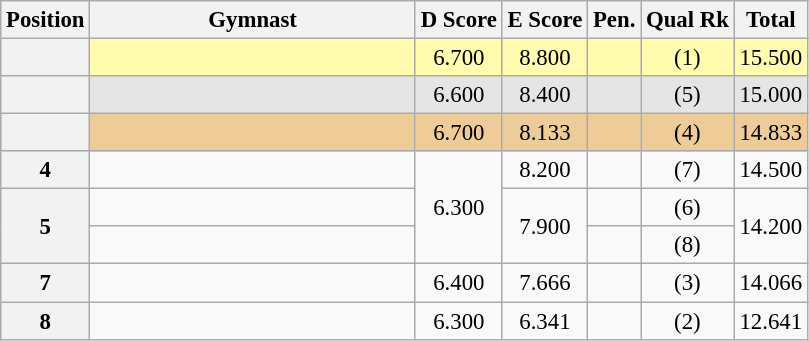<table class="wikitable sortable" style="text-align:center; font-size:95%">
<tr>
<th scope=col>Position</th>
<th scope="col" style="width:210px;">Gymnast</th>
<th scope=col>D Score</th>
<th scope=col>E Score</th>
<th scope=col>Pen.</th>
<th scope=col>Qual Rk</th>
<th scope=col;>Total</th>
</tr>
<tr style="background:#fffcaf;">
<th scope=row style="text-align:center"></th>
<td style="text-align:left;"></td>
<td>6.700</td>
<td>8.800</td>
<td></td>
<td>(1)</td>
<td>15.500</td>
</tr>
<tr style="background:#e5e5e5;">
<th scope=row style="text-align:center"></th>
<td style="text-align:left;"></td>
<td>6.600</td>
<td>8.400</td>
<td></td>
<td>(5)</td>
<td>15.000</td>
</tr>
<tr style="background:#ec9;">
<th scope=row style="text-align:center"></th>
<td style="text-align:left;"></td>
<td>6.700</td>
<td>8.133</td>
<td></td>
<td>(4)</td>
<td>14.833</td>
</tr>
<tr>
<th scope=row style="text-align:center">4</th>
<td style="text-align:left;"></td>
<td rowspan="3">6.300</td>
<td>8.200</td>
<td></td>
<td>(7)</td>
<td>14.500</td>
</tr>
<tr>
<th rowspan="2" scope=row style="text-align:center">5</th>
<td style="text-align:left;"></td>
<td rowspan="2">7.900</td>
<td></td>
<td>(6)</td>
<td rowspan="2">14.200</td>
</tr>
<tr>
<td style="text-align:left;"></td>
<td></td>
<td>(8)</td>
</tr>
<tr>
<th scope=row style="text-align:center">7</th>
<td style="text-align:left;"></td>
<td>6.400</td>
<td>7.666</td>
<td></td>
<td>(3)</td>
<td>14.066</td>
</tr>
<tr>
<th scope=row style="text-align:center">8</th>
<td style="text-align:left;"></td>
<td>6.300</td>
<td>6.341</td>
<td></td>
<td>(2)</td>
<td>12.641</td>
</tr>
</table>
